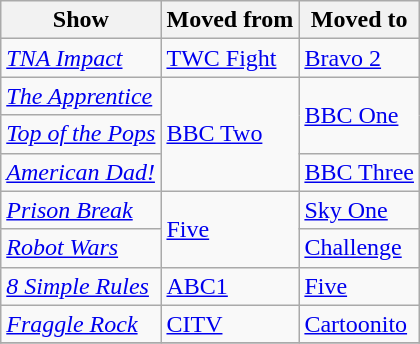<table class="wikitable">
<tr>
<th>Show</th>
<th>Moved from</th>
<th>Moved to</th>
</tr>
<tr>
<td><em><a href='#'>TNA Impact</a></em></td>
<td><a href='#'>TWC Fight</a></td>
<td><a href='#'>Bravo 2</a> </td>
</tr>
<tr>
<td><em><a href='#'>The Apprentice</a></em></td>
<td rowspan=3><a href='#'>BBC Two</a></td>
<td rowspan=2><a href='#'>BBC One</a></td>
</tr>
<tr>
<td><em><a href='#'>Top of the Pops</a></em></td>
</tr>
<tr>
<td><em><a href='#'>American Dad!</a></em></td>
<td><a href='#'>BBC Three</a></td>
</tr>
<tr>
<td><em><a href='#'>Prison Break</a></em></td>
<td rowspan="2"><a href='#'>Five</a></td>
<td><a href='#'>Sky One</a></td>
</tr>
<tr>
<td><em><a href='#'>Robot Wars</a></em></td>
<td><a href='#'>Challenge</a></td>
</tr>
<tr>
<td><em><a href='#'>8 Simple Rules</a></em></td>
<td><a href='#'>ABC1</a></td>
<td><a href='#'>Five</a></td>
</tr>
<tr>
<td><em><a href='#'>Fraggle Rock</a></em></td>
<td><a href='#'>CITV</a></td>
<td><a href='#'>Cartoonito</a></td>
</tr>
<tr>
</tr>
</table>
